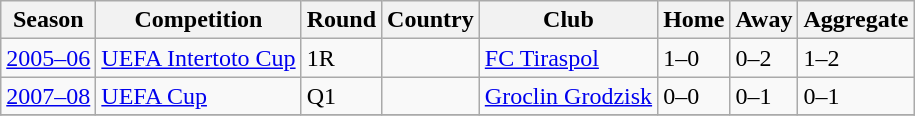<table class="wikitable">
<tr>
<th>Season</th>
<th>Competition</th>
<th>Round</th>
<th>Country</th>
<th>Club</th>
<th>Home</th>
<th>Away</th>
<th>Aggregate</th>
</tr>
<tr>
<td><a href='#'>2005–06</a></td>
<td><a href='#'>UEFA Intertoto Cup</a></td>
<td>1R</td>
<td></td>
<td><a href='#'>FC Tiraspol</a></td>
<td>1–0</td>
<td>0–2</td>
<td>1–2</td>
</tr>
<tr>
<td><a href='#'>2007–08</a></td>
<td><a href='#'>UEFA Cup</a></td>
<td>Q1</td>
<td></td>
<td><a href='#'>Groclin Grodzisk</a></td>
<td>0–0</td>
<td>0–1</td>
<td>0–1</td>
</tr>
<tr>
</tr>
</table>
